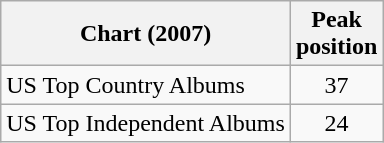<table class="wikitable">
<tr>
<th>Chart (2007)</th>
<th>Peak<br>position</th>
</tr>
<tr>
<td>US Top Country Albums</td>
<td align=center>37</td>
</tr>
<tr>
<td>US Top Independent Albums</td>
<td align=center>24</td>
</tr>
</table>
